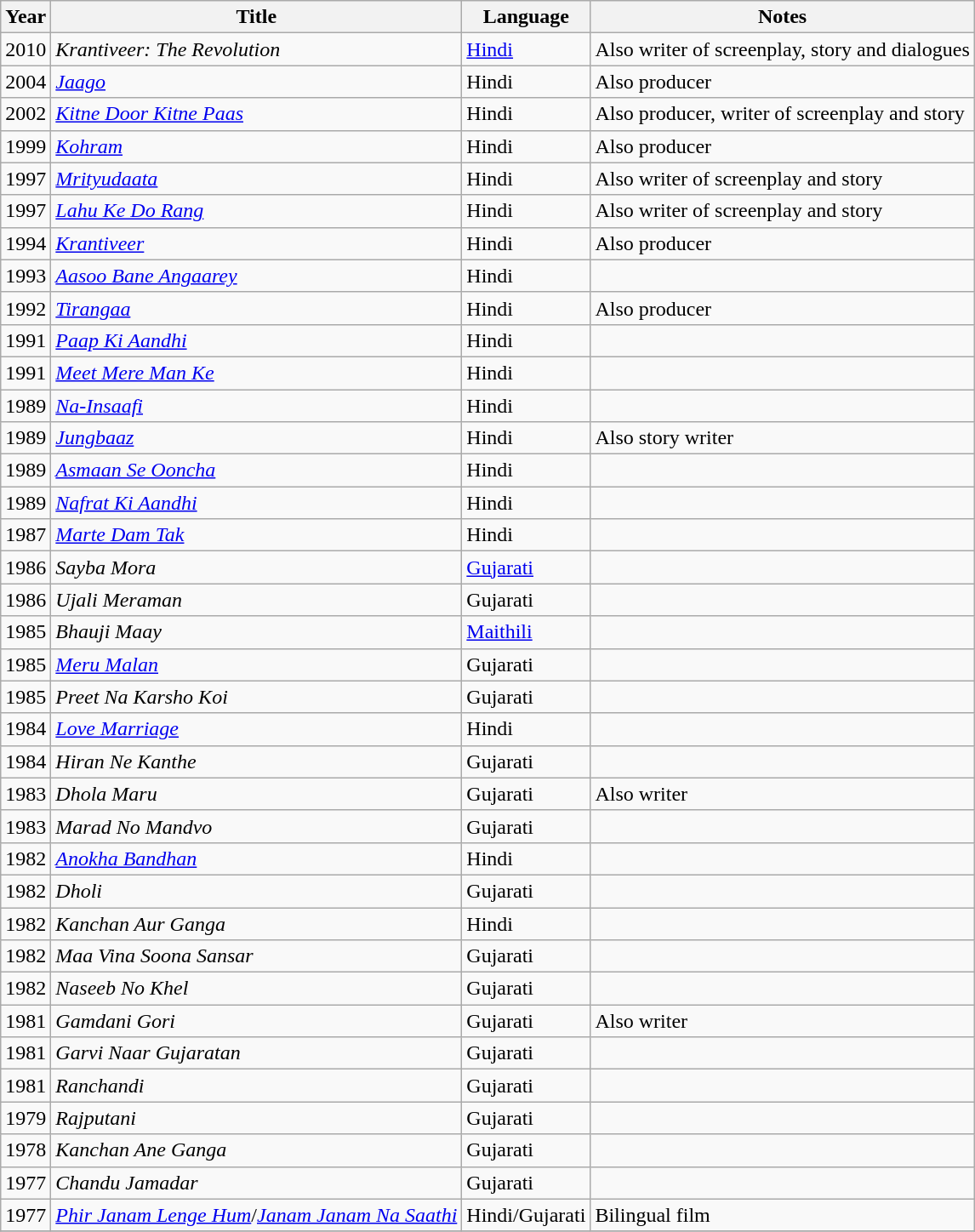<table class="wikitable">
<tr>
<th>Year</th>
<th>Title</th>
<th>Language</th>
<th>Notes</th>
</tr>
<tr>
<td>2010</td>
<td><em>Krantiveer: The Revolution</em></td>
<td><a href='#'>Hindi</a></td>
<td>Also writer of screenplay, story and dialogues</td>
</tr>
<tr>
<td>2004</td>
<td><em><a href='#'>Jaago</a></em></td>
<td>Hindi</td>
<td>Also producer</td>
</tr>
<tr>
<td>2002</td>
<td><em><a href='#'>Kitne Door Kitne Paas</a></em></td>
<td>Hindi</td>
<td>Also producer, writer of screenplay and story</td>
</tr>
<tr>
<td>1999</td>
<td><em><a href='#'>Kohram</a></em></td>
<td>Hindi</td>
<td>Also producer</td>
</tr>
<tr>
<td>1997</td>
<td><em><a href='#'>Mrityudaata</a></em></td>
<td>Hindi</td>
<td>Also writer of screenplay and story</td>
</tr>
<tr>
<td>1997</td>
<td><em><a href='#'>Lahu Ke Do Rang</a></em></td>
<td>Hindi</td>
<td>Also writer of screenplay and story</td>
</tr>
<tr>
<td>1994</td>
<td><em><a href='#'>Krantiveer</a></em></td>
<td>Hindi</td>
<td>Also producer</td>
</tr>
<tr>
<td>1993</td>
<td><em><a href='#'>Aasoo Bane Angaarey</a></em></td>
<td>Hindi</td>
<td></td>
</tr>
<tr>
<td>1992</td>
<td><em><a href='#'>Tirangaa</a></em></td>
<td>Hindi</td>
<td>Also producer</td>
</tr>
<tr>
<td>1991</td>
<td><em><a href='#'>Paap Ki Aandhi</a></em></td>
<td>Hindi</td>
<td></td>
</tr>
<tr>
<td>1991</td>
<td><em><a href='#'>Meet Mere Man Ke</a> </em></td>
<td>Hindi</td>
<td></td>
</tr>
<tr>
<td>1989</td>
<td><em><a href='#'>Na-Insaafi</a> </em></td>
<td>Hindi</td>
<td></td>
</tr>
<tr>
<td>1989</td>
<td><em><a href='#'>Jungbaaz</a> </em></td>
<td>Hindi</td>
<td>Also story writer</td>
</tr>
<tr>
<td>1989</td>
<td><em><a href='#'>Asmaan Se Ooncha</a> </em></td>
<td>Hindi</td>
<td></td>
</tr>
<tr>
<td>1989</td>
<td><em><a href='#'>Nafrat Ki Aandhi</a> </em></td>
<td>Hindi</td>
<td></td>
</tr>
<tr>
<td>1987</td>
<td><em><a href='#'>Marte Dam Tak</a> </em></td>
<td>Hindi</td>
<td></td>
</tr>
<tr>
<td>1986</td>
<td><em>Sayba Mora</em></td>
<td><a href='#'>Gujarati</a></td>
<td></td>
</tr>
<tr>
<td>1986</td>
<td><em>Ujali Meraman</em></td>
<td>Gujarati</td>
<td></td>
</tr>
<tr>
<td>1985</td>
<td><em>Bhauji Maay</em></td>
<td><a href='#'>Maithili</a></td>
<td></td>
</tr>
<tr>
<td>1985</td>
<td><em><a href='#'>Meru Malan</a></em></td>
<td>Gujarati</td>
<td></td>
</tr>
<tr>
<td>1985</td>
<td><em>Preet Na Karsho Koi</em></td>
<td>Gujarati</td>
<td></td>
</tr>
<tr>
<td>1984</td>
<td><em><a href='#'>Love Marriage</a></em></td>
<td>Hindi</td>
<td></td>
</tr>
<tr>
<td>1984</td>
<td><em>Hiran Ne Kanthe</em></td>
<td>Gujarati</td>
<td></td>
</tr>
<tr>
<td>1983</td>
<td><em>Dhola Maru</em></td>
<td>Gujarati</td>
<td>Also writer</td>
</tr>
<tr>
<td>1983</td>
<td><em>Marad No Mandvo</em></td>
<td>Gujarati</td>
<td></td>
</tr>
<tr>
<td>1982</td>
<td><em><a href='#'>Anokha Bandhan</a> </em></td>
<td>Hindi</td>
<td></td>
</tr>
<tr>
<td>1982</td>
<td><em>Dholi</em></td>
<td>Gujarati</td>
<td></td>
</tr>
<tr>
<td>1982</td>
<td><em>Kanchan Aur Ganga</em></td>
<td>Hindi</td>
<td></td>
</tr>
<tr>
<td>1982</td>
<td><em>Maa Vina Soona Sansar</em></td>
<td>Gujarati</td>
<td></td>
</tr>
<tr>
<td>1982</td>
<td><em>Naseeb No Khel</em></td>
<td>Gujarati</td>
<td></td>
</tr>
<tr>
<td>1981</td>
<td><em>Gamdani Gori</em></td>
<td>Gujarati</td>
<td>Also writer</td>
</tr>
<tr>
<td>1981</td>
<td><em>Garvi Naar Gujaratan</em></td>
<td>Gujarati</td>
<td></td>
</tr>
<tr>
<td>1981</td>
<td><em>Ranchandi</em></td>
<td>Gujarati</td>
<td></td>
</tr>
<tr>
<td>1979</td>
<td><em>Rajputani</em></td>
<td>Gujarati</td>
<td></td>
</tr>
<tr>
<td>1978</td>
<td><em>Kanchan Ane Ganga</em></td>
<td>Gujarati</td>
<td></td>
</tr>
<tr>
<td>1977</td>
<td><em>Chandu Jamadar</em></td>
<td>Gujarati</td>
<td></td>
</tr>
<tr>
<td>1977</td>
<td><em><a href='#'>Phir Janam Lenge Hum</a></em>/<em><a href='#'>Janam Janam Na Saathi</a></em></td>
<td>Hindi/Gujarati</td>
<td>Bilingual film</td>
</tr>
<tr>
</tr>
</table>
